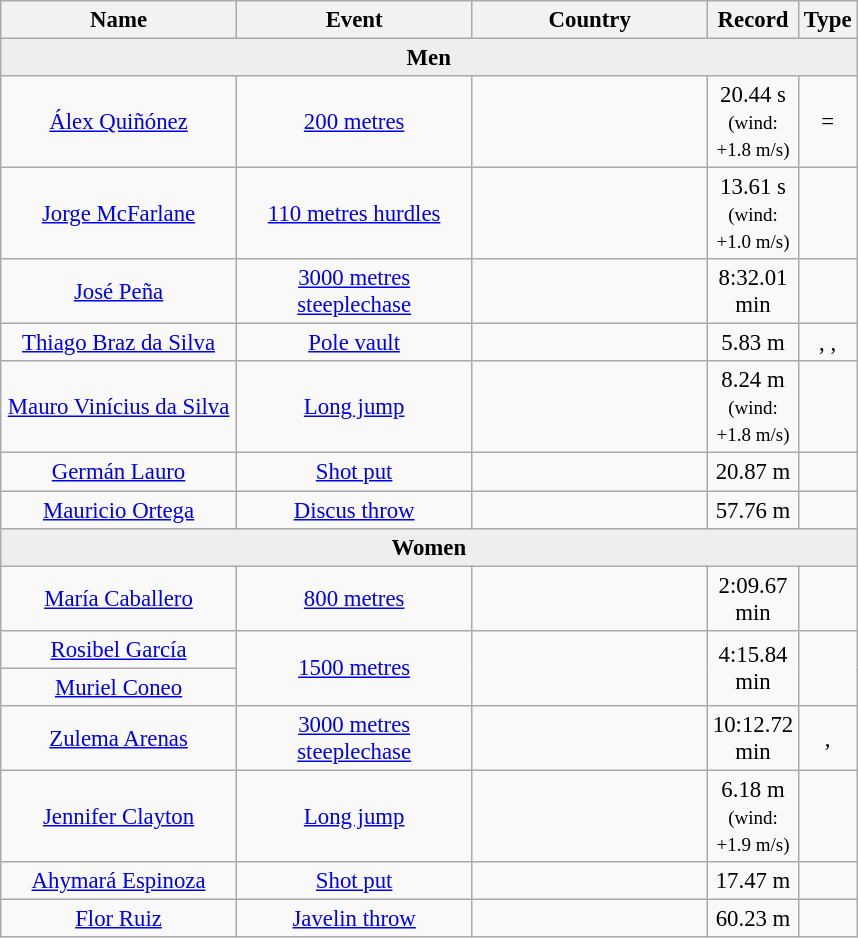<table class="wikitable sortable" style="text-align: center; font-size:95%">
<tr>
<th width="150">Name</th>
<th width="150">Event</th>
<th width="150">Country</th>
<th width="25">Record</th>
<th width="25">Type</th>
</tr>
<tr>
<td colspan=5 bgcolor="#eEeEeE"><strong>Men</strong></td>
</tr>
<tr>
<td><a href='#'>Álex Quiñónez</a></td>
<td><a href='#'>200 metres</a></td>
<td align=left></td>
<td>20.44 s <small>(wind: +1.8 m/s)</small></td>
<td>=<strong></strong></td>
</tr>
<tr>
<td><a href='#'>Jorge McFarlane</a></td>
<td><a href='#'>110 metres hurdles</a></td>
<td align=left></td>
<td>13.61 s <small>(wind: +1.0 m/s)</small></td>
<td><strong></strong></td>
</tr>
<tr>
<td><a href='#'>José Peña</a></td>
<td><a href='#'>3000 metres steeplechase</a></td>
<td align=left></td>
<td>8:32.01 min</td>
<td><strong></strong></td>
</tr>
<tr>
<td><a href='#'>Thiago Braz da Silva</a></td>
<td><a href='#'>Pole vault</a></td>
<td align=left></td>
<td>5.83 m</td>
<td><strong></strong>, <strong></strong>, <strong></strong></td>
</tr>
<tr>
<td><a href='#'>Mauro Vinícius da Silva</a></td>
<td><a href='#'>Long jump</a></td>
<td align=left></td>
<td>8.24 m <small>(wind: +1.8 m/s)</small></td>
<td><strong></strong></td>
</tr>
<tr>
<td><a href='#'>Germán Lauro</a></td>
<td><a href='#'>Shot put</a></td>
<td align=left></td>
<td>20.87 m</td>
<td><strong></strong></td>
</tr>
<tr>
<td><a href='#'>Mauricio Ortega</a></td>
<td><a href='#'>Discus throw</a></td>
<td align=left></td>
<td>57.76 m</td>
<td><strong></strong></td>
</tr>
<tr>
<td colspan=5  bgcolor="#eEeEeE"><strong>Women</strong></td>
</tr>
<tr>
<td><a href='#'>María Caballero</a></td>
<td><a href='#'>800 metres</a></td>
<td align=left></td>
<td>2:09.67 min</td>
<td><strong></strong></td>
</tr>
<tr>
<td><a href='#'>Rosibel García</a></td>
<td rowspan=2><a href='#'>1500 metres</a></td>
<td rowspan=2 align=left></td>
<td rowspan=2>4:15.84 min</td>
<td rowspan=2><strong></strong></td>
</tr>
<tr>
<td><a href='#'>Muriel Coneo</a></td>
</tr>
<tr>
<td><a href='#'>Zulema Arenas</a></td>
<td><a href='#'>3000 metres steeplechase</a></td>
<td align=left></td>
<td>10:12.72 min</td>
<td><strong></strong>, <strong></strong></td>
</tr>
<tr>
<td><a href='#'>Jennifer Clayton</a></td>
<td><a href='#'>Long jump</a></td>
<td align=left></td>
<td>6.18 m <small>(wind: +1.9 m/s)</small></td>
<td><strong></strong></td>
</tr>
<tr>
<td><a href='#'>Ahymará Espinoza</a></td>
<td><a href='#'>Shot put</a></td>
<td align=left></td>
<td>17.47 m</td>
<td><strong></strong></td>
</tr>
<tr>
<td><a href='#'>Flor Ruiz</a></td>
<td><a href='#'>Javelin throw</a></td>
<td align=left></td>
<td>60.23 m</td>
<td><strong></strong></td>
</tr>
</table>
